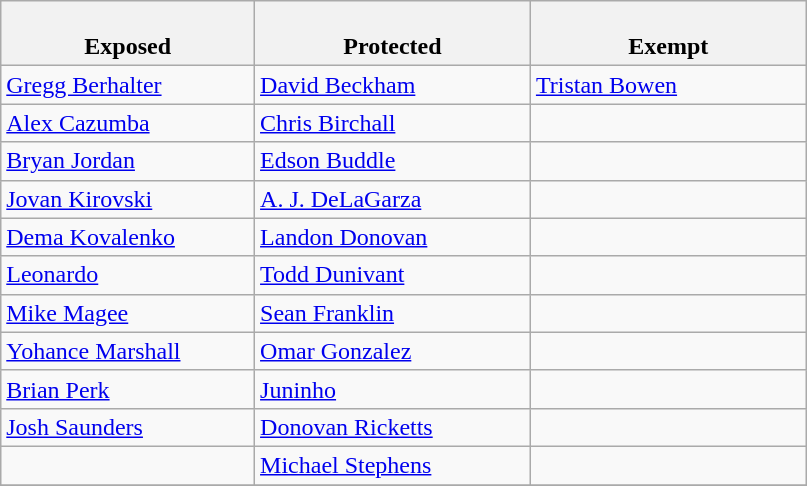<table class="wikitable">
<tr>
<th style="width:23%"><br>Exposed</th>
<th style="width:25%"><br>Protected</th>
<th style="width:25%"><br>Exempt</th>
</tr>
<tr>
<td><a href='#'>Gregg Berhalter</a></td>
<td><a href='#'>David Beckham</a></td>
<td><a href='#'>Tristan Bowen</a></td>
</tr>
<tr>
<td><a href='#'>Alex Cazumba</a></td>
<td><a href='#'>Chris Birchall</a></td>
<td></td>
</tr>
<tr>
<td><a href='#'>Bryan Jordan</a></td>
<td><a href='#'>Edson Buddle</a></td>
<td></td>
</tr>
<tr>
<td><a href='#'>Jovan Kirovski</a></td>
<td><a href='#'>A. J. DeLaGarza</a></td>
<td></td>
</tr>
<tr>
<td><a href='#'>Dema Kovalenko</a></td>
<td><a href='#'>Landon Donovan</a></td>
<td></td>
</tr>
<tr>
<td><a href='#'>Leonardo</a></td>
<td><a href='#'>Todd Dunivant</a></td>
<td></td>
</tr>
<tr>
<td><a href='#'>Mike Magee</a></td>
<td><a href='#'>Sean Franklin</a></td>
<td></td>
</tr>
<tr>
<td><a href='#'>Yohance Marshall</a></td>
<td><a href='#'>Omar Gonzalez</a></td>
<td></td>
</tr>
<tr>
<td><a href='#'>Brian Perk</a></td>
<td><a href='#'>Juninho</a></td>
<td></td>
</tr>
<tr>
<td><a href='#'>Josh Saunders</a></td>
<td><a href='#'>Donovan Ricketts</a></td>
<td></td>
</tr>
<tr>
<td></td>
<td><a href='#'>Michael Stephens</a></td>
<td></td>
</tr>
<tr>
</tr>
</table>
